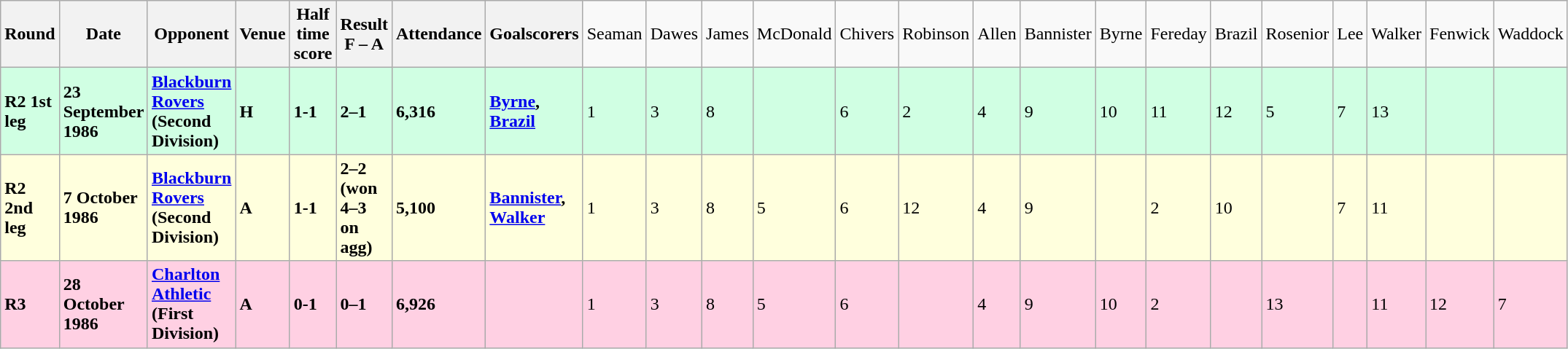<table class="wikitable">
<tr>
<th><strong>Round</strong></th>
<th><strong>Date</strong></th>
<th><strong>Opponent</strong></th>
<th><strong>Venue</strong></th>
<th><strong>Half time score</strong></th>
<th><strong>Result</strong><br><strong>F – A</strong></th>
<th><strong>Attendance</strong></th>
<th><strong>Goalscorers</strong></th>
<td>Seaman</td>
<td>Dawes</td>
<td>James</td>
<td>McDonald</td>
<td>Chivers</td>
<td>Robinson</td>
<td>Allen</td>
<td>Bannister</td>
<td>Byrne</td>
<td>Fereday</td>
<td>Brazil</td>
<td>Rosenior</td>
<td>Lee</td>
<td>Walker</td>
<td>Fenwick</td>
<td>Waddock</td>
</tr>
<tr style="background-color: #d0ffe3;">
<td><strong>R2 1st leg</strong></td>
<td><strong>23 September 1986</strong></td>
<td><strong><a href='#'>Blackburn Rovers</a> (Second Division)</strong></td>
<td><strong>H</strong></td>
<td><strong>1-1</strong></td>
<td><strong>2–1</strong></td>
<td><strong>6,316</strong></td>
<td><strong><a href='#'>Byrne</a>, <a href='#'>Brazil</a></strong></td>
<td>1</td>
<td>3</td>
<td>8</td>
<td></td>
<td>6</td>
<td>2</td>
<td>4</td>
<td>9</td>
<td>10</td>
<td>11</td>
<td>12</td>
<td>5</td>
<td>7</td>
<td>13</td>
<td></td>
<td></td>
</tr>
<tr style="background-color: #ffffdd;">
<td><strong>R2 2nd leg</strong></td>
<td><strong>7 October 1986</strong></td>
<td><strong><a href='#'>Blackburn Rovers</a> (Second Division)</strong></td>
<td><strong>A</strong></td>
<td><strong>1-1</strong></td>
<td><strong>2–2 (won 4–3 on agg)</strong></td>
<td><strong>5,100</strong></td>
<td><strong><a href='#'>Bannister</a>, <a href='#'>Walker</a></strong></td>
<td>1</td>
<td>3</td>
<td>8</td>
<td>5</td>
<td>6</td>
<td>12</td>
<td>4</td>
<td>9</td>
<td></td>
<td>2</td>
<td>10</td>
<td></td>
<td>7</td>
<td>11</td>
<td></td>
<td></td>
</tr>
<tr style="background-color: #ffd0e3;">
<td><strong>R3</strong></td>
<td><strong>28 October 1986</strong></td>
<td><strong><a href='#'>Charlton Athletic</a> (First Division)</strong></td>
<td><strong>A</strong></td>
<td><strong>0-1</strong></td>
<td><strong>0–1</strong></td>
<td><strong>6,926</strong></td>
<td></td>
<td>1</td>
<td>3</td>
<td>8</td>
<td>5</td>
<td>6</td>
<td></td>
<td>4</td>
<td>9</td>
<td>10</td>
<td>2</td>
<td></td>
<td>13</td>
<td></td>
<td>11</td>
<td>12</td>
<td>7</td>
</tr>
</table>
